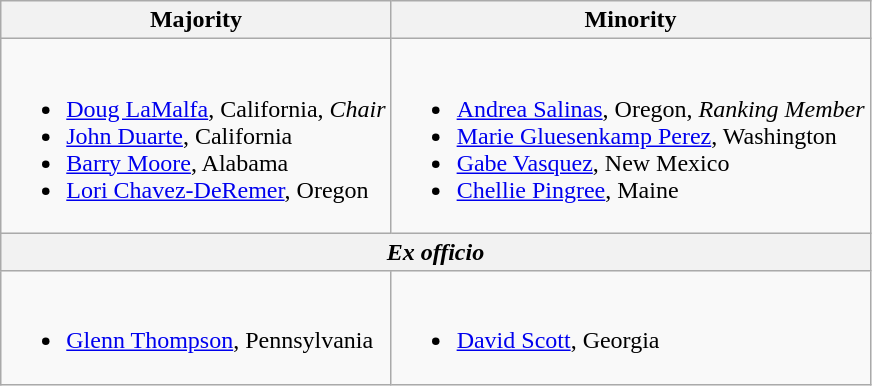<table class=wikitable>
<tr>
<th>Majority</th>
<th>Minority</th>
</tr>
<tr>
<td><br><ul><li><a href='#'>Doug LaMalfa</a>, California, <em>Chair</em></li><li><a href='#'>John Duarte</a>, California</li><li><a href='#'>Barry Moore</a>, Alabama</li><li><a href='#'>Lori Chavez-DeRemer</a>, Oregon</li></ul></td>
<td><br><ul><li><a href='#'>Andrea Salinas</a>, Oregon, <em>Ranking Member</em></li><li><a href='#'>Marie Gluesenkamp Perez</a>, Washington</li><li><a href='#'>Gabe Vasquez</a>, New Mexico</li><li><a href='#'>Chellie Pingree</a>, Maine</li></ul></td>
</tr>
<tr>
<th colspan=2><em>Ex officio</em></th>
</tr>
<tr>
<td><br><ul><li><a href='#'>Glenn Thompson</a>, Pennsylvania</li></ul></td>
<td><br><ul><li><a href='#'>David Scott</a>, Georgia</li></ul></td>
</tr>
</table>
